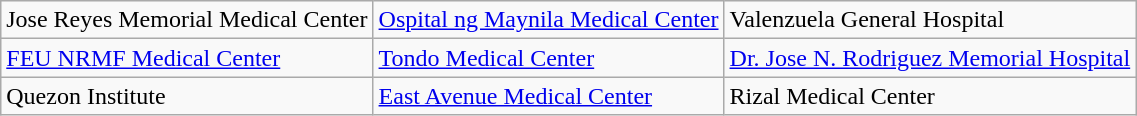<table class="wikitable" style="align-text: center">
<tr>
<td>Jose Reyes Memorial Medical Center</td>
<td><a href='#'>Ospital ng Maynila Medical Center</a></td>
<td>Valenzuela General Hospital</td>
</tr>
<tr>
<td><a href='#'>FEU NRMF Medical Center</a></td>
<td><a href='#'>Tondo Medical Center</a></td>
<td><a href='#'>Dr. Jose N. Rodriguez Memorial Hospital</a></td>
</tr>
<tr>
<td>Quezon Institute</td>
<td><a href='#'>East Avenue Medical Center</a></td>
<td>Rizal Medical Center</td>
</tr>
</table>
